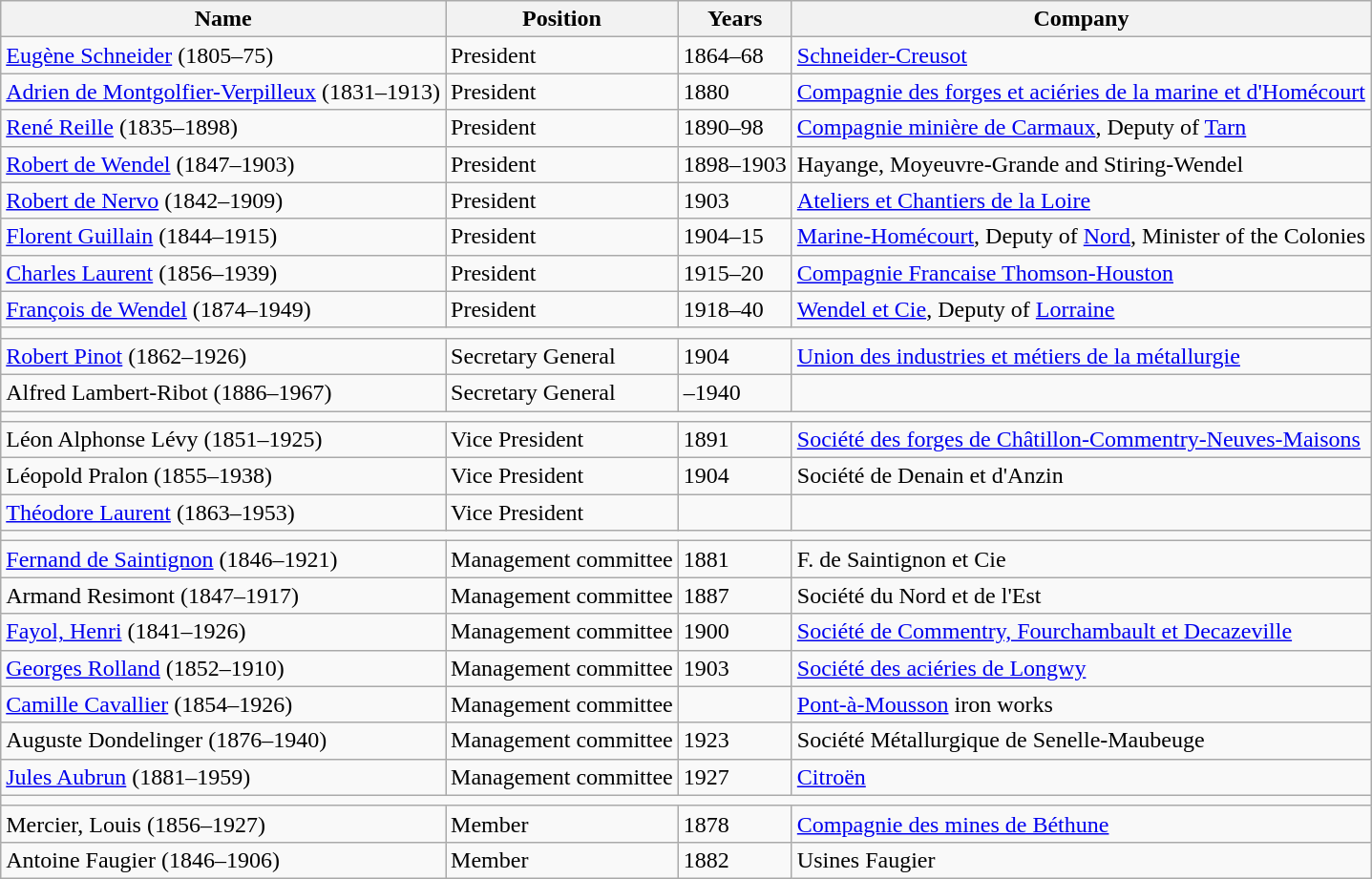<table class="wikitable sortable">
<tr>
<th>Name</th>
<th>Position</th>
<th>Years</th>
<th>Company</th>
</tr>
<tr>
<td><a href='#'>Eugène Schneider</a> (1805–75)</td>
<td>President</td>
<td>1864–68</td>
<td><a href='#'>Schneider-Creusot</a></td>
</tr>
<tr>
<td><a href='#'>Adrien de Montgolfier-Verpilleux</a> (1831–1913)</td>
<td>President</td>
<td>1880</td>
<td><a href='#'>Compagnie des forges et aciéries de la marine et d'Homécourt</a></td>
</tr>
<tr>
<td><a href='#'>René Reille</a> (1835–1898)</td>
<td>President</td>
<td>1890–98</td>
<td><a href='#'>Compagnie minière de Carmaux</a>, Deputy of <a href='#'>Tarn</a></td>
</tr>
<tr>
<td><a href='#'>Robert de Wendel</a> (1847–1903)</td>
<td>President</td>
<td>1898–1903</td>
<td>Hayange, Moyeuvre-Grande and Stiring-Wendel</td>
</tr>
<tr>
<td><a href='#'>Robert de Nervo</a> (1842–1909)</td>
<td>President</td>
<td>1903</td>
<td><a href='#'>Ateliers et Chantiers de la Loire</a></td>
</tr>
<tr>
<td><a href='#'>Florent Guillain</a> (1844–1915)</td>
<td>President</td>
<td>1904–15</td>
<td><a href='#'>Marine-Homécourt</a>, Deputy of <a href='#'>Nord</a>, Minister of the Colonies</td>
</tr>
<tr>
<td><a href='#'>Charles Laurent</a> (1856–1939)</td>
<td>President</td>
<td>1915–20</td>
<td><a href='#'>Compagnie Francaise Thomson-Houston</a></td>
</tr>
<tr>
<td><a href='#'>François de Wendel</a> (1874–1949)</td>
<td>President</td>
<td>1918–40</td>
<td><a href='#'>Wendel et Cie</a>, Deputy of <a href='#'>Lorraine</a></td>
</tr>
<tr>
<td colspan=4></td>
</tr>
<tr>
<td><a href='#'>Robert Pinot</a> (1862–1926)</td>
<td>Secretary General</td>
<td>1904</td>
<td><a href='#'>Union des industries et métiers de la métallurgie</a></td>
</tr>
<tr>
<td>Alfred Lambert-Ribot (1886–1967)</td>
<td>Secretary General</td>
<td>–1940</td>
<td></td>
</tr>
<tr>
<td colspan=4></td>
</tr>
<tr>
<td>Léon Alphonse Lévy (1851–1925)</td>
<td>Vice President</td>
<td>1891</td>
<td><a href='#'>Société des forges de Châtillon-Commentry-Neuves-Maisons</a></td>
</tr>
<tr>
<td>Léopold Pralon (1855–1938)</td>
<td>Vice President</td>
<td>1904</td>
<td>Société de Denain et d'Anzin</td>
</tr>
<tr>
<td><a href='#'>Théodore Laurent</a> (1863–1953)</td>
<td>Vice President</td>
<td></td>
<td></td>
</tr>
<tr>
<td colspan=4></td>
</tr>
<tr>
<td><a href='#'>Fernand de Saintignon</a> (1846–1921)</td>
<td>Management committee</td>
<td>1881</td>
<td>F. de Saintignon et Cie</td>
</tr>
<tr>
<td>Armand Resimont (1847–1917)</td>
<td>Management committee</td>
<td>1887</td>
<td>Société du Nord et de l'Est</td>
</tr>
<tr>
<td><a href='#'>Fayol, Henri</a> (1841–1926)</td>
<td>Management committee</td>
<td>1900</td>
<td><a href='#'>Société de Commentry, Fourchambault et Decazeville</a></td>
</tr>
<tr>
<td><a href='#'>Georges Rolland</a> (1852–1910)</td>
<td>Management committee</td>
<td>1903</td>
<td><a href='#'>Société des aciéries de Longwy</a></td>
</tr>
<tr>
<td><a href='#'>Camille Cavallier</a> (1854–1926)</td>
<td>Management committee</td>
<td></td>
<td><a href='#'>Pont-à-Mousson</a> iron works</td>
</tr>
<tr>
<td>Auguste Dondelinger (1876–1940)</td>
<td>Management committee</td>
<td>1923</td>
<td>Société Métallurgique de Senelle-Maubeuge</td>
</tr>
<tr>
<td><a href='#'>Jules Aubrun</a> (1881–1959)</td>
<td>Management committee</td>
<td>1927</td>
<td><a href='#'>Citroën</a></td>
</tr>
<tr>
<td colspan=4></td>
</tr>
<tr>
<td>Mercier, Louis (1856–1927)</td>
<td>Member</td>
<td>1878</td>
<td><a href='#'>Compagnie des mines de Béthune</a></td>
</tr>
<tr>
<td>Antoine Faugier  (1846–1906)</td>
<td>Member</td>
<td>1882</td>
<td>Usines Faugier</td>
</tr>
</table>
